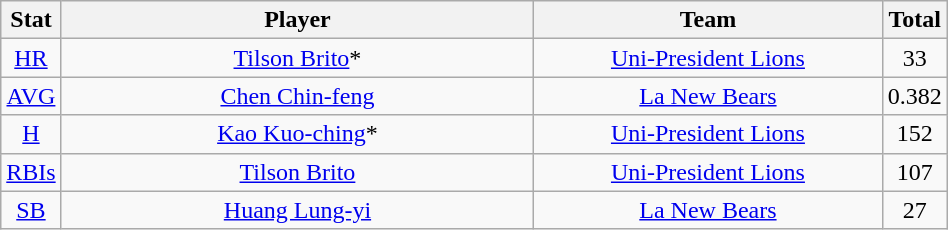<table class="wikitable"  style="width:50%; text-align:center;">
<tr>
<th style="width:5%;">Stat</th>
<th style="width:55%;">Player</th>
<th style="width:55%;">Team</th>
<th style="width:5%;">Total</th>
</tr>
<tr>
<td><a href='#'>HR</a></td>
<td><a href='#'>Tilson Brito</a>*</td>
<td><a href='#'>Uni-President Lions</a></td>
<td>33</td>
</tr>
<tr>
<td><a href='#'>AVG</a></td>
<td><a href='#'>Chen Chin-feng</a></td>
<td><a href='#'>La New Bears</a></td>
<td>0.382</td>
</tr>
<tr>
<td><a href='#'>H</a></td>
<td><a href='#'>Kao Kuo-ching</a>*</td>
<td><a href='#'>Uni-President Lions</a></td>
<td>152</td>
</tr>
<tr>
<td><a href='#'>RBIs</a></td>
<td><a href='#'>Tilson Brito</a></td>
<td><a href='#'>Uni-President Lions</a></td>
<td>107</td>
</tr>
<tr>
<td><a href='#'>SB</a></td>
<td><a href='#'>Huang Lung-yi</a></td>
<td><a href='#'>La New Bears</a></td>
<td>27</td>
</tr>
</table>
